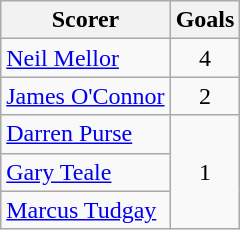<table class="wikitable">
<tr>
<th>Scorer</th>
<th>Goals</th>
</tr>
<tr>
<td><a href='#'>Neil Mellor</a></td>
<td align=center>4</td>
</tr>
<tr>
<td><a href='#'>James O'Connor</a></td>
<td align=center>2</td>
</tr>
<tr>
<td><a href='#'>Darren Purse</a></td>
<td rowspan="3" align=center>1</td>
</tr>
<tr>
<td><a href='#'>Gary Teale</a></td>
</tr>
<tr>
<td><a href='#'>Marcus Tudgay</a></td>
</tr>
</table>
